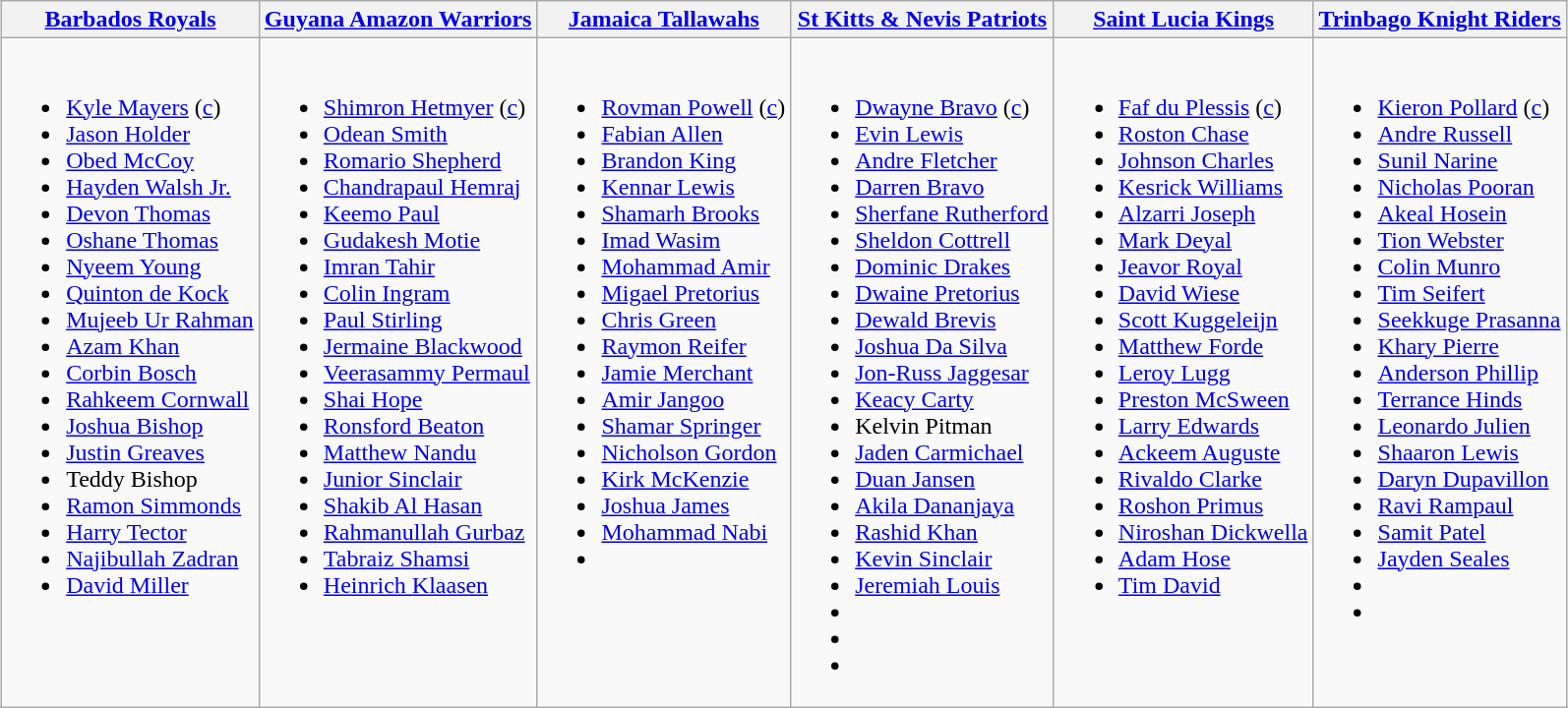<table class="wikitable" style="text-align:left; margin:auto">
<tr>
<th><a href='#'>Barbados Royals</a></th>
<th><a href='#'>Guyana Amazon Warriors</a></th>
<th><a href='#'>Jamaica Tallawahs</a></th>
<th><a href='#'>St Kitts & Nevis Patriots</a></th>
<th><a href='#'>Saint Lucia Kings</a></th>
<th><a href='#'>Trinbago Knight Riders</a></th>
</tr>
<tr style="vertical-align:top">
<td><br><ul><li><a href='#'>Kyle Mayers</a> (<a href='#'>c</a>)</li><li><a href='#'>Jason Holder</a></li><li><a href='#'>Obed McCoy</a></li><li><a href='#'>Hayden Walsh Jr.</a></li><li><a href='#'>Devon Thomas</a></li><li><a href='#'>Oshane Thomas</a></li><li><a href='#'>Nyeem Young</a></li><li><a href='#'>Quinton de Kock</a></li><li><a href='#'>Mujeeb Ur Rahman</a></li><li><a href='#'>Azam Khan</a></li><li><a href='#'>Corbin Bosch</a></li><li><a href='#'>Rahkeem Cornwall</a></li><li><a href='#'>Joshua Bishop</a></li><li><a href='#'>Justin Greaves</a></li><li>Teddy Bishop</li><li><a href='#'>Ramon Simmonds</a></li><li><a href='#'>Harry Tector</a></li><li><a href='#'>Najibullah Zadran</a></li><li><a href='#'>David Miller</a></li></ul></td>
<td><br><ul><li><a href='#'>Shimron Hetmyer</a> (<a href='#'>c</a>)</li><li><a href='#'>Odean Smith</a></li><li><a href='#'>Romario Shepherd</a></li><li><a href='#'>Chandrapaul Hemraj</a></li><li><a href='#'>Keemo Paul</a></li><li><a href='#'>Gudakesh Motie</a></li><li><a href='#'>Imran Tahir</a></li><li><a href='#'>Colin Ingram</a></li><li><a href='#'>Paul Stirling</a></li><li><a href='#'>Jermaine Blackwood</a></li><li><a href='#'>Veerasammy Permaul</a></li><li><a href='#'>Shai Hope</a></li><li><a href='#'>Ronsford Beaton</a></li><li><a href='#'>Matthew Nandu</a></li><li><a href='#'>Junior Sinclair</a></li><li><a href='#'>Shakib Al Hasan</a></li><li><a href='#'>Rahmanullah Gurbaz</a></li><li><a href='#'>Tabraiz Shamsi</a></li><li><a href='#'>Heinrich Klaasen</a></li></ul></td>
<td><br><ul><li><a href='#'>Rovman Powell</a> (<a href='#'>c</a>)</li><li><a href='#'>Fabian Allen</a></li><li><a href='#'>Brandon King</a></li><li><a href='#'>Kennar Lewis</a></li><li><a href='#'>Shamarh Brooks</a></li><li><a href='#'>Imad Wasim</a></li><li><a href='#'>Mohammad Amir</a></li><li><a href='#'>Migael Pretorius</a></li><li><a href='#'>Chris Green</a></li><li><a href='#'>Raymon Reifer</a></li><li><a href='#'>Jamie Merchant</a></li><li><a href='#'>Amir Jangoo</a></li><li><a href='#'>Shamar Springer</a></li><li><a href='#'>Nicholson Gordon</a></li><li><a href='#'>Kirk McKenzie</a></li><li><a href='#'>Joshua James</a></li><li><a href='#'>Mohammad Nabi</a></li><li></li></ul></td>
<td><br><ul><li><a href='#'>Dwayne Bravo</a> (<a href='#'>c</a>)</li><li><a href='#'>Evin Lewis</a></li><li><a href='#'>Andre Fletcher</a></li><li><a href='#'>Darren Bravo</a></li><li><a href='#'>Sherfane Rutherford</a></li><li><a href='#'>Sheldon Cottrell</a></li><li><a href='#'>Dominic Drakes</a></li><li><a href='#'>Dwaine Pretorius</a></li><li><a href='#'>Dewald Brevis</a></li><li><a href='#'>Joshua Da Silva</a></li><li><a href='#'>Jon-Russ Jaggesar</a></li><li><a href='#'>Keacy Carty</a></li><li>Kelvin Pitman</li><li><a href='#'>Jaden Carmichael</a></li><li><a href='#'>Duan Jansen</a></li><li><a href='#'>Akila Dananjaya</a></li><li><a href='#'>Rashid Khan</a></li><li><a href='#'>Kevin Sinclair</a></li><li><a href='#'>Jeremiah Louis</a></li><li></li><li></li><li></li></ul></td>
<td><br><ul><li><a href='#'>Faf du Plessis</a> (<a href='#'>c</a>)</li><li><a href='#'>Roston Chase</a></li><li><a href='#'>Johnson Charles</a></li><li><a href='#'>Kesrick Williams</a></li><li><a href='#'>Alzarri Joseph</a></li><li><a href='#'>Mark Deyal</a></li><li><a href='#'>Jeavor Royal</a></li><li><a href='#'>David Wiese</a></li><li><a href='#'>Scott Kuggeleijn</a></li><li><a href='#'>Matthew Forde</a></li><li><a href='#'>Leroy Lugg</a></li><li><a href='#'>Preston McSween</a></li><li><a href='#'>Larry Edwards</a></li><li><a href='#'>Ackeem Auguste</a></li><li><a href='#'>Rivaldo Clarke</a></li><li><a href='#'>Roshon Primus</a></li><li><a href='#'>Niroshan Dickwella</a></li><li><a href='#'>Adam Hose</a></li><li><a href='#'>Tim David</a></li></ul></td>
<td><br><ul><li><a href='#'>Kieron Pollard</a> (<a href='#'>c</a>)</li><li><a href='#'>Andre Russell</a></li><li><a href='#'>Sunil Narine</a></li><li><a href='#'>Nicholas Pooran</a></li><li><a href='#'>Akeal Hosein</a></li><li><a href='#'>Tion Webster</a></li><li><a href='#'>Colin Munro</a></li><li><a href='#'>Tim Seifert</a></li><li><a href='#'>Seekkuge Prasanna</a></li><li><a href='#'>Khary Pierre</a></li><li><a href='#'>Anderson Phillip</a></li><li><a href='#'>Terrance Hinds</a></li><li><a href='#'>Leonardo Julien</a></li><li><a href='#'>Shaaron Lewis</a></li><li><a href='#'>Daryn Dupavillon</a></li><li><a href='#'>Ravi Rampaul</a></li><li><a href='#'>Samit Patel</a></li><li><a href='#'>Jayden Seales</a></li><li></li><li></li></ul></td>
</tr>
</table>
